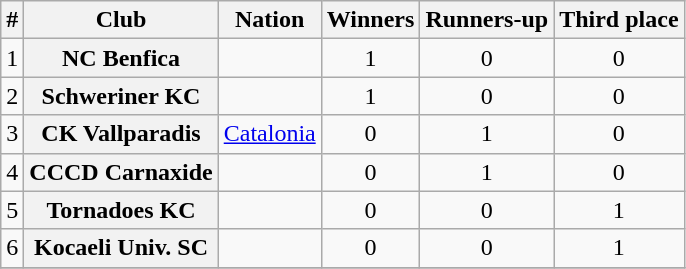<table class="wikitable plainrowheaders sortable">
<tr>
<th scope="col">#</th>
<th scope="col">Club</th>
<th scope="col">Nation</th>
<th scope="col">Winners</th>
<th scope="col">Runners-up</th>
<th scope="col">Third place</th>
</tr>
<tr>
<td>1</td>
<th scope="row">NC Benfica</th>
<td scope="row"></td>
<td align=center>1</td>
<td align=center>0</td>
<td align=center>0</td>
</tr>
<tr>
<td>2</td>
<th scope="row">Schweriner KC</th>
<td scope="row"></td>
<td align=center>1</td>
<td align=center>0</td>
<td align=center>0</td>
</tr>
<tr>
<td>3</td>
<th scope="row">CK Vallparadis</th>
<td scope="row"><a href='#'>Catalonia</a></td>
<td align=center>0</td>
<td align=center>1</td>
<td align=center>0</td>
</tr>
<tr>
<td>4</td>
<th scope="row">CCCD Carnaxide</th>
<td scope="row"></td>
<td align=center>0</td>
<td align=center>1</td>
<td align=center>0</td>
</tr>
<tr>
<td>5</td>
<th scope="row">Tornadoes KC</th>
<td scope="row"></td>
<td align=center>0</td>
<td align=center>0</td>
<td align=center>1</td>
</tr>
<tr>
<td>6</td>
<th scope="row">Kocaeli Univ. SC</th>
<td scope="row"></td>
<td align=center>0</td>
<td align=center>0</td>
<td align=center>1</td>
</tr>
<tr>
</tr>
</table>
